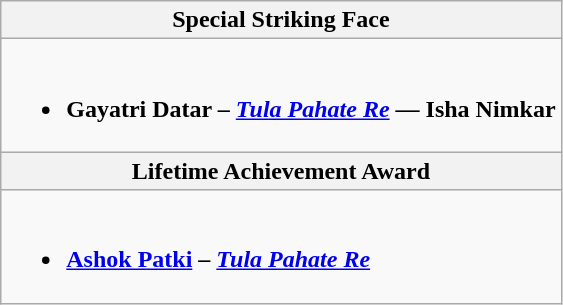<table class="wikitable">
<tr>
<th colspan=2>Special Striking Face</th>
</tr>
<tr>
<td colspan=2><br><ul><li><strong>Gayatri Datar – <em><a href='#'>Tula Pahate Re</a></em> — Isha Nimkar</strong></li></ul></td>
</tr>
<tr>
<th colspan=2>Lifetime Achievement Award</th>
</tr>
<tr>
<td colspan=2><br><ul><li><strong><a href='#'>Ashok Patki</a> – <em><a href='#'>Tula Pahate Re</a><strong><em></li></ul></td>
</tr>
</table>
